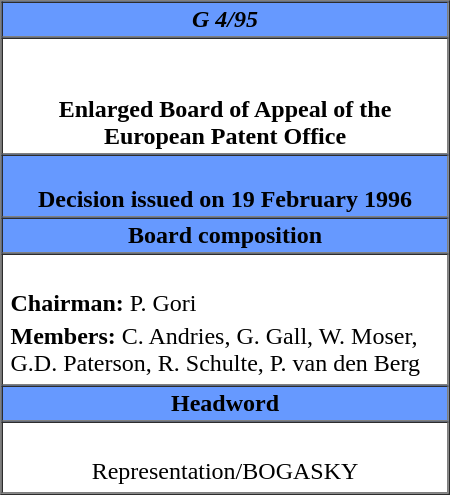<table cellpadding="2" cellspacing="0" border="1" align="right" style="margin-left: 0.5em" width=300px>
<tr>
<th bgcolor="6699FF"><strong><em>G 4/95</em></strong></th>
</tr>
<tr>
<td align="center"><br><br><strong>Enlarged Board of Appeal of the European Patent Office</strong></td>
</tr>
<tr>
<th bgcolor="6699FF"> <br> Decision issued on 19 February 1996</th>
</tr>
<tr>
<th bgcolor="6699FF"><strong>Board composition</strong></th>
</tr>
<tr>
<td><br><table align="center">
<tr>
<td><strong>Chairman:</strong> P. Gori</td>
</tr>
<tr>
<td><strong>Members:</strong> C. Andries, G. Gall, W. Moser, G.D. Paterson, R. Schulte, P. van den Berg</td>
</tr>
</table>
</td>
</tr>
<tr>
<th bgcolor="6699FF"><strong>Headword</strong></th>
</tr>
<tr>
<td><br><table align="center">
<tr>
<td>Representation/BOGASKY</td>
</tr>
</table>
</td>
</tr>
<tr>
</tr>
</table>
